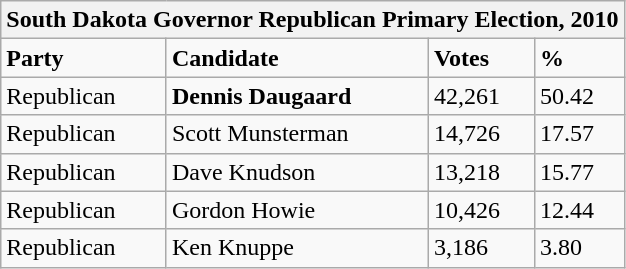<table class="wikitable">
<tr>
<th colspan="4">South Dakota Governor Republican Primary Election, 2010</th>
</tr>
<tr>
<td><strong>Party</strong></td>
<td><strong>Candidate</strong></td>
<td><strong>Votes</strong></td>
<td><strong>%</strong></td>
</tr>
<tr>
<td>Republican</td>
<td><strong>Dennis Daugaard</strong></td>
<td>42,261</td>
<td>50.42</td>
</tr>
<tr>
<td>Republican</td>
<td>Scott Munsterman</td>
<td>14,726</td>
<td>17.57</td>
</tr>
<tr>
<td>Republican</td>
<td>Dave Knudson</td>
<td>13,218</td>
<td>15.77</td>
</tr>
<tr>
<td>Republican</td>
<td>Gordon Howie</td>
<td>10,426</td>
<td>12.44</td>
</tr>
<tr>
<td>Republican</td>
<td>Ken Knuppe</td>
<td>3,186</td>
<td>3.80</td>
</tr>
</table>
